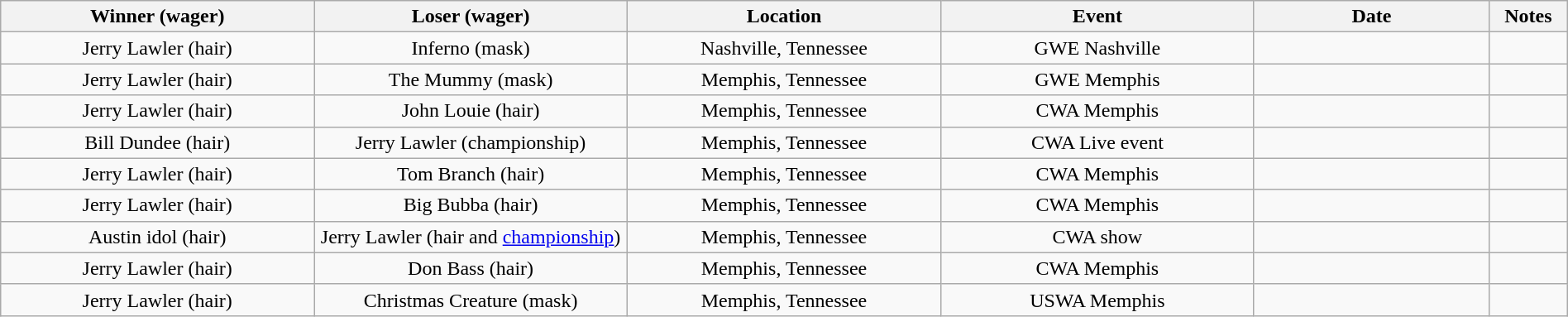<table class="wikitable sortable" width=100%  style="text-align: center">
<tr>
<th width=20% scope="col">Winner (wager)</th>
<th width=20% scope="col">Loser (wager)</th>
<th width=20% scope="col">Location</th>
<th width=20% scope="col">Event</th>
<th width=15% scope="col">Date</th>
<th class="unsortable" width=5% scope="col">Notes</th>
</tr>
<tr>
<td>Jerry Lawler (hair)</td>
<td>Inferno (mask)</td>
<td>Nashville, Tennessee</td>
<td>GWE Nashville</td>
<td></td>
<td></td>
</tr>
<tr>
<td>Jerry Lawler (hair)</td>
<td>The Mummy (mask)</td>
<td>Memphis, Tennessee</td>
<td>GWE Memphis</td>
<td></td>
<td></td>
</tr>
<tr>
<td>Jerry Lawler (hair)</td>
<td>John Louie (hair)</td>
<td>Memphis, Tennessee</td>
<td>CWA Memphis</td>
<td></td>
<td></td>
</tr>
<tr>
<td>Bill Dundee (hair)</td>
<td>Jerry Lawler (championship)</td>
<td>Memphis, Tennessee</td>
<td>CWA Live event</td>
<td></td>
<td></td>
</tr>
<tr>
<td>Jerry Lawler (hair)</td>
<td>Tom Branch (hair)</td>
<td>Memphis, Tennessee</td>
<td>CWA Memphis</td>
<td></td>
<td></td>
</tr>
<tr>
<td>Jerry Lawler (hair)</td>
<td>Big Bubba (hair)</td>
<td>Memphis, Tennessee</td>
<td>CWA Memphis</td>
<td></td>
<td></td>
</tr>
<tr>
<td>Austin idol (hair)</td>
<td>Jerry Lawler (hair and <a href='#'>championship</a>)</td>
<td>Memphis, Tennessee</td>
<td>CWA show</td>
<td></td>
<td></td>
</tr>
<tr>
<td>Jerry Lawler (hair)</td>
<td>Don Bass (hair)</td>
<td>Memphis, Tennessee</td>
<td>CWA Memphis</td>
<td></td>
<td></td>
</tr>
<tr>
<td>Jerry Lawler (hair)</td>
<td>Christmas Creature (mask)</td>
<td>Memphis, Tennessee</td>
<td>USWA Memphis</td>
<td></td>
<td></td>
</tr>
</table>
